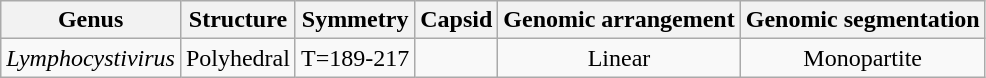<table class="wikitable sortable" style="text-align:center">
<tr>
<th>Genus</th>
<th>Structure</th>
<th>Symmetry</th>
<th>Capsid</th>
<th>Genomic arrangement</th>
<th>Genomic segmentation</th>
</tr>
<tr>
<td><em>Lymphocystivirus</em></td>
<td>Polyhedral</td>
<td>T=189-217</td>
<td></td>
<td>Linear</td>
<td>Monopartite</td>
</tr>
</table>
